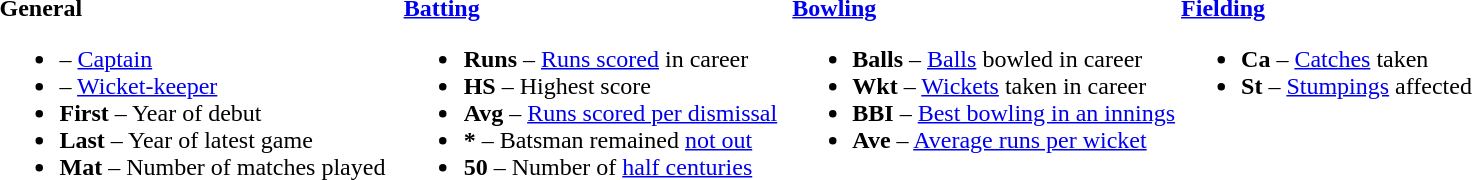<table>
<tr>
<td valign="top" style="width:26%"><br><strong>General</strong><ul><li> – <a href='#'>Captain</a></li><li> – <a href='#'>Wicket-keeper</a></li><li><strong>First</strong> – Year of debut</li><li><strong>Last</strong> – Year of latest game</li><li><strong>Mat</strong> – Number of matches played</li></ul></td>
<td valign="top" style="width:25%"><br><strong><a href='#'>Batting</a></strong><ul><li><strong>Runs</strong> – <a href='#'>Runs scored</a> in career</li><li><strong>HS</strong> – Highest score</li><li><strong>Avg</strong> – <a href='#'>Runs scored per dismissal</a></li><li><strong>*</strong> – Batsman remained <a href='#'>not out</a></li><li><strong>50</strong> – Number of <a href='#'>half centuries</a></li></ul></td>
<td valign="top" style="width:25%"><br><strong><a href='#'>Bowling</a></strong><ul><li><strong>Balls</strong> – <a href='#'>Balls</a> bowled in career</li><li><strong>Wkt</strong> – <a href='#'>Wickets</a> taken in career</li><li><strong>BBI</strong> – <a href='#'>Best bowling in an innings</a></li><li><strong>Ave</strong> – <a href='#'>Average runs per wicket</a></li></ul></td>
<td valign="top" style="width:24%"><br><strong><a href='#'>Fielding</a></strong><ul><li><strong>Ca</strong> – <a href='#'>Catches</a> taken</li><li><strong>St</strong> – <a href='#'>Stumpings</a> affected</li></ul></td>
</tr>
</table>
